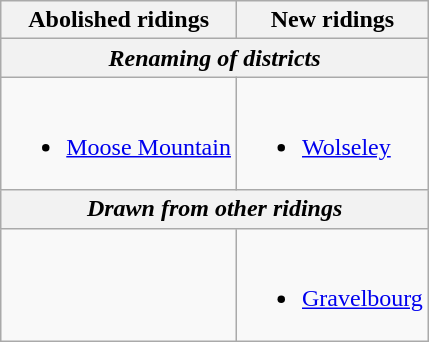<table class="wikitable">
<tr>
<th>Abolished ridings</th>
<th>New ridings</th>
</tr>
<tr>
<th colspan="2"><em>Renaming of districts</em></th>
</tr>
<tr>
<td><br><ul><li><a href='#'>Moose Mountain</a></li></ul></td>
<td><br><ul><li><a href='#'>Wolseley</a></li></ul></td>
</tr>
<tr>
<th colspan="2"><em>Drawn from other ridings</em></th>
</tr>
<tr>
<td></td>
<td><br><ul><li><a href='#'>Gravelbourg</a></li></ul></td>
</tr>
</table>
